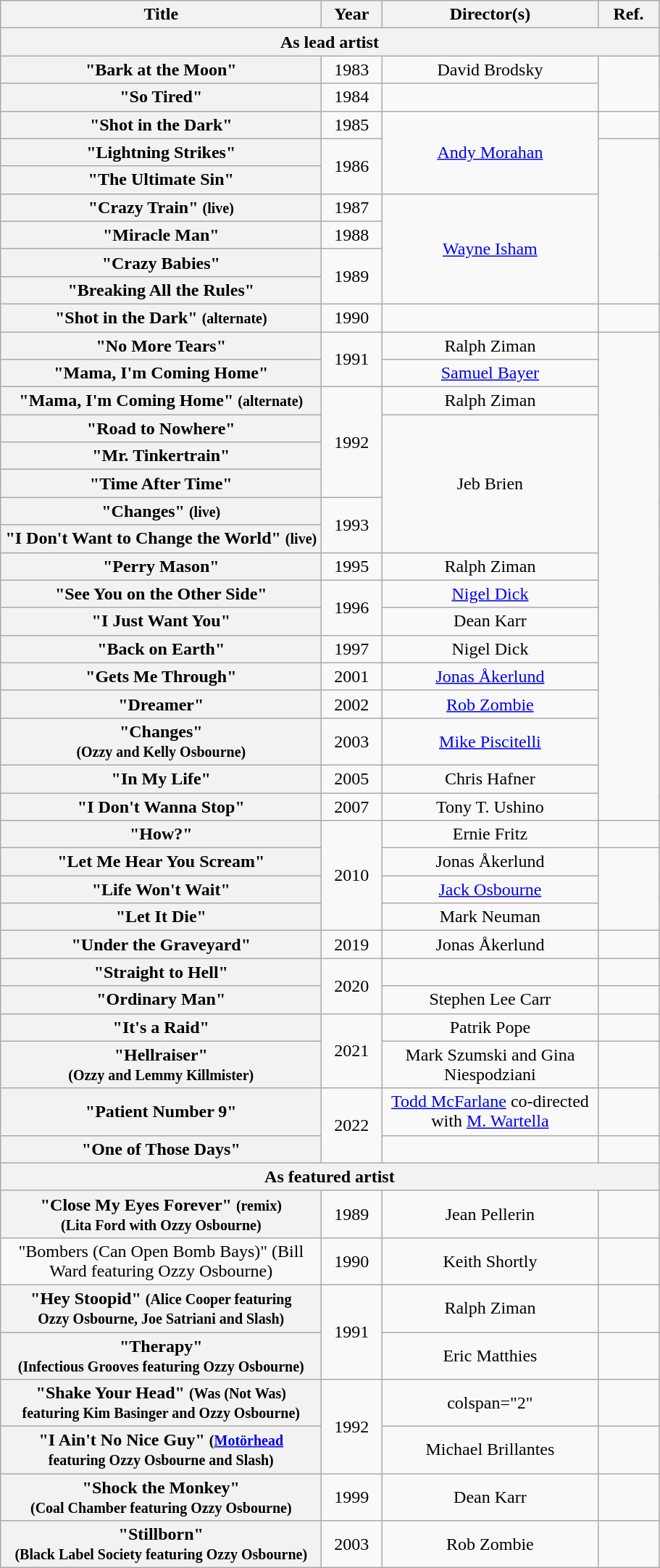<table class="wikitable plainrowheaders" style="text-align:center">
<tr>
<th scope="col" style="width:18em">Title</th>
<th scope="col" style="width:3em">Year</th>
<th scope="col" style="width:12em">Director(s)</th>
<th scope="col" style="width:3em">Ref.</th>
</tr>
<tr>
<th scope="col" colspan="4">As lead artist</th>
</tr>
<tr>
<th scope="row">"Bark at the Moon"</th>
<td>1983</td>
<td>David Brodsky</td>
<td rowspan="2"></td>
</tr>
<tr>
<th scope="row">"So Tired"</th>
<td>1984</td>
<td></td>
</tr>
<tr>
<th scope="row">"Shot in the Dark"</th>
<td>1985</td>
<td rowspan="3"><a href='#'>Andy Morahan</a></td>
<td></td>
</tr>
<tr>
<th scope="row">"Lightning Strikes"</th>
<td rowspan="2">1986</td>
<td rowspan="6"></td>
</tr>
<tr>
<th scope="row">"The Ultimate Sin"</th>
</tr>
<tr>
<th scope="row">"Crazy Train" <small>(live)</small></th>
<td>1987</td>
<td rowspan="4"><a href='#'>Wayne Isham</a></td>
</tr>
<tr>
<th scope="row">"Miracle Man"</th>
<td>1988</td>
</tr>
<tr>
<th scope="row">"Crazy Babies"</th>
<td rowspan="2">1989</td>
</tr>
<tr>
<th scope="row">"Breaking All the Rules"</th>
</tr>
<tr>
<th scope="row">"Shot in the Dark" <small>(alternate)</small></th>
<td>1990</td>
<td></td>
<td></td>
</tr>
<tr>
<th scope="row">"No More Tears"</th>
<td rowspan="2">1991</td>
<td>Ralph Ziman</td>
<td rowspan="17"></td>
</tr>
<tr>
<th scope="row">"Mama, I'm Coming Home"</th>
<td><a href='#'>Samuel Bayer</a></td>
</tr>
<tr>
<th scope="row">"Mama, I'm Coming Home" <small>(alternate)</small></th>
<td rowspan="4">1992</td>
<td>Ralph Ziman</td>
</tr>
<tr>
<th scope="row">"Road to Nowhere"</th>
<td rowspan="5">Jeb Brien</td>
</tr>
<tr>
<th scope="row">"Mr. Tinkertrain"</th>
</tr>
<tr>
<th scope="row">"Time After Time"</th>
</tr>
<tr>
<th scope="row">"Changes" <small>(live)</small></th>
<td rowspan="2">1993</td>
</tr>
<tr>
<th scope="row">"I Don't Want to Change the World" <small>(live)</small></th>
</tr>
<tr>
<th scope="row">"Perry Mason"</th>
<td>1995</td>
<td>Ralph Ziman</td>
</tr>
<tr>
<th scope="row">"See You on the Other Side"</th>
<td rowspan="2">1996</td>
<td><a href='#'>Nigel Dick</a></td>
</tr>
<tr>
<th scope="row">"I Just Want You"</th>
<td>Dean Karr</td>
</tr>
<tr>
<th scope="row">"Back on Earth"</th>
<td>1997</td>
<td>Nigel Dick</td>
</tr>
<tr>
<th scope="row">"Gets Me Through"</th>
<td>2001</td>
<td><a href='#'>Jonas Åkerlund</a></td>
</tr>
<tr>
<th scope="row">"Dreamer"</th>
<td>2002</td>
<td><a href='#'>Rob Zombie</a></td>
</tr>
<tr>
<th scope="row">"Changes"<br><small>(Ozzy and Kelly Osbourne)</small></th>
<td>2003</td>
<td><a href='#'>Mike Piscitelli</a></td>
</tr>
<tr>
<th scope="row">"In My Life"</th>
<td>2005</td>
<td>Chris Hafner</td>
</tr>
<tr>
<th scope="row">"I Don't Wanna Stop"</th>
<td>2007</td>
<td>Tony T. Ushino</td>
</tr>
<tr>
<th scope="row">"How?"</th>
<td rowspan="4">2010</td>
<td>Ernie Fritz</td>
<td></td>
</tr>
<tr>
<th scope="row">"Let Me Hear You Scream"</th>
<td>Jonas Åkerlund</td>
<td rowspan="3"></td>
</tr>
<tr>
<th scope="row">"Life Won't Wait"</th>
<td><a href='#'>Jack Osbourne</a></td>
</tr>
<tr>
<th scope="row">"Let It Die"</th>
<td>Mark Neuman</td>
</tr>
<tr>
<th scope="row">"Under the Graveyard"</th>
<td>2019</td>
<td>Jonas Åkerlund</td>
<td></td>
</tr>
<tr>
<th scope="row">"Straight to Hell"</th>
<td rowspan="2">2020</td>
<td></td>
<td></td>
</tr>
<tr>
<th scope="row">"Ordinary Man"</th>
<td>Stephen Lee Carr</td>
<td></td>
</tr>
<tr>
<th scope="row">"It's a Raid"</th>
<td rowspan="2">2021</td>
<td>Patrik Pope</td>
<td></td>
</tr>
<tr>
<th scope="row">"Hellraiser"<br><small>(Ozzy and Lemmy Killmister)</small></th>
<td>Mark Szumski and Gina Niespodziani</td>
<td></td>
</tr>
<tr>
<th scope="row">"Patient Number 9"</th>
<td rowspan="2">2022</td>
<td><a href='#'>Todd McFarlane</a> co-directed with <a href='#'>M. Wartella</a></td>
<td></td>
</tr>
<tr>
<th scope="row">"One of Those Days"</th>
<td></td>
<td></td>
</tr>
<tr>
<th scope="col" colspan="4">As featured artist</th>
</tr>
<tr>
<th scope="row">"Close My Eyes Forever" <small>(remix)</small><br><small>(Lita Ford with Ozzy Osbourne)</small></th>
<td>1989</td>
<td>Jean Pellerin</td>
<td></td>
</tr>
<tr>
<td>"Bombers (Can Open Bomb Bays)" (Bill Ward featuring Ozzy Osbourne)</td>
<td>1990</td>
<td>Keith Shortly</td>
<td></td>
</tr>
<tr>
<th scope="row">"Hey Stoopid" <small>(Alice Cooper featuring<br>Ozzy Osbourne, Joe Satriani and Slash)</small></th>
<td rowspan="2">1991</td>
<td>Ralph Ziman</td>
<td></td>
</tr>
<tr>
<th scope="row">"Therapy"<br><small>(Infectious Grooves featuring Ozzy Osbourne)</small></th>
<td>Eric Matthies</td>
<td></td>
</tr>
<tr>
<th scope="row">"Shake Your Head" <small>(Was (Not Was)<br>featuring Kim Basinger and Ozzy Osbourne)</small></th>
<td rowspan="2">1992</td>
<td>colspan="2" </td>
</tr>
<tr>
<th scope="row">"I Ain't No Nice Guy" <small>(<a href='#'>Motörhead</a><br>featuring Ozzy Osbourne and Slash)</small></th>
<td>Michael Brillantes</td>
<td></td>
</tr>
<tr>
<th scope="row">"Shock the Monkey"<br><small>(Coal Chamber featuring Ozzy Osbourne)</small></th>
<td>1999</td>
<td>Dean Karr</td>
<td></td>
</tr>
<tr>
<th scope="row">"Stillborn"<br><small>(Black Label Society featuring Ozzy Osbourne)</small></th>
<td>2003</td>
<td>Rob Zombie</td>
<td></td>
</tr>
</table>
